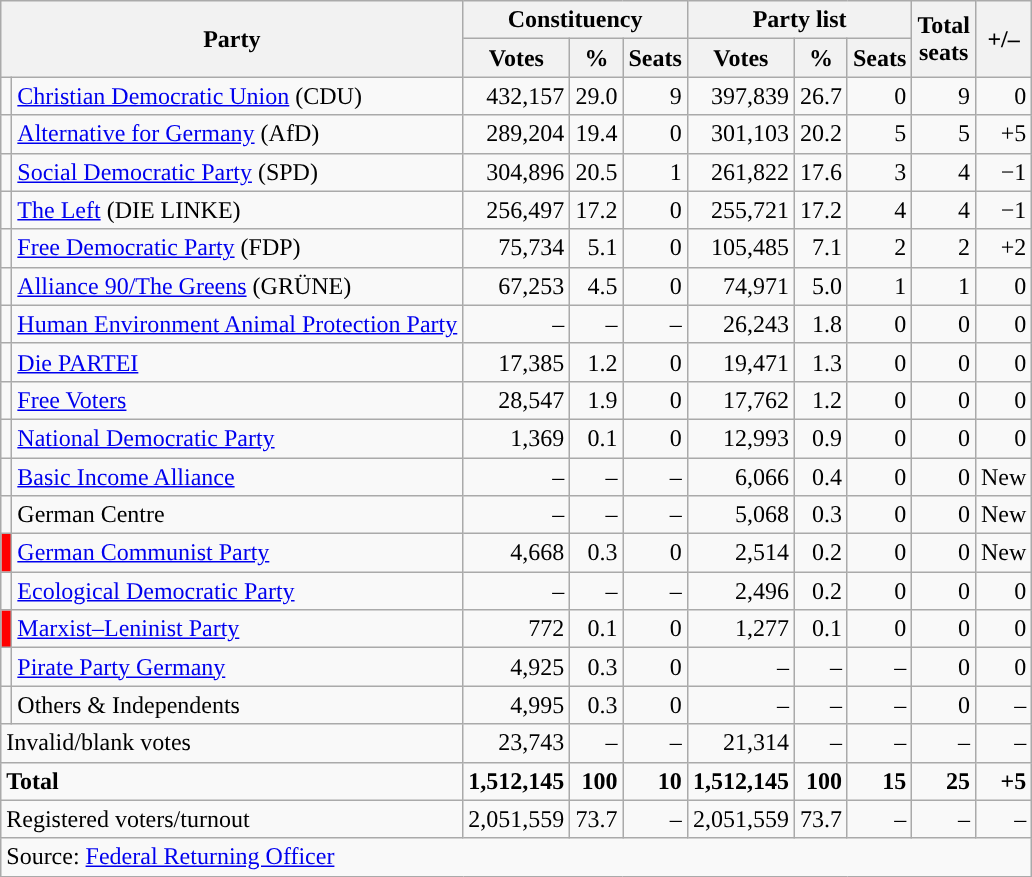<table class="wikitable" style="text-align:right">
<tr>
<th colspan="2" rowspan="2">Party</th>
<th colspan="3">Constituency</th>
<th colspan="3">Party list</th>
<th rowspan="2">Total<br>seats</th>
<th rowspan="2">+/–</th>
</tr>
<tr>
<th>Votes</th>
<th>%</th>
<th>Seats</th>
<th>Votes</th>
<th>%</th>
<th>Seats</th>
</tr>
<tr>
<td></td>
<td align="left"><a href='#'>Christian Democratic Union</a> (CDU)</td>
<td>432,157</td>
<td>29.0</td>
<td>9</td>
<td>397,839</td>
<td>26.7</td>
<td>0</td>
<td>9</td>
<td>0</td>
</tr>
<tr>
<td></td>
<td align="left"><a href='#'>Alternative for Germany</a> (AfD)</td>
<td>289,204</td>
<td>19.4</td>
<td>0</td>
<td>301,103</td>
<td>20.2</td>
<td>5</td>
<td>5</td>
<td>+5</td>
</tr>
<tr>
<td></td>
<td align="left"><a href='#'>Social Democratic Party</a> (SPD)</td>
<td>304,896</td>
<td>20.5</td>
<td>1</td>
<td>261,822</td>
<td>17.6</td>
<td>3</td>
<td>4</td>
<td>−1</td>
</tr>
<tr>
<td></td>
<td align="left"><a href='#'>The Left</a> (DIE LINKE)</td>
<td>256,497</td>
<td>17.2</td>
<td>0</td>
<td>255,721</td>
<td>17.2</td>
<td>4</td>
<td>4</td>
<td>−1</td>
</tr>
<tr>
<td></td>
<td align="left"><a href='#'>Free Democratic Party</a> (FDP)</td>
<td>75,734</td>
<td>5.1</td>
<td>0</td>
<td>105,485</td>
<td>7.1</td>
<td>2</td>
<td>2</td>
<td>+2</td>
</tr>
<tr>
<td></td>
<td align="left"><a href='#'>Alliance 90/The Greens</a> (GRÜNE)</td>
<td>67,253</td>
<td>4.5</td>
<td>0</td>
<td>74,971</td>
<td>5.0</td>
<td>1</td>
<td>1</td>
<td>0</td>
</tr>
<tr>
<td style="background-color:"></td>
<td align="left"><a href='#'>Human Environment Animal Protection Party</a></td>
<td>–</td>
<td>–</td>
<td>–</td>
<td>26,243</td>
<td>1.8</td>
<td>0</td>
<td>0</td>
<td>0</td>
</tr>
<tr>
<td style="background-color:"></td>
<td align="left"><a href='#'>Die PARTEI</a></td>
<td>17,385</td>
<td>1.2</td>
<td>0</td>
<td>19,471</td>
<td>1.3</td>
<td>0</td>
<td>0</td>
<td>0</td>
</tr>
<tr>
<td style="background-color:"></td>
<td align="left"><a href='#'>Free Voters</a></td>
<td>28,547</td>
<td>1.9</td>
<td>0</td>
<td>17,762</td>
<td>1.2</td>
<td>0</td>
<td>0</td>
<td>0</td>
</tr>
<tr>
<td style="background-color:"></td>
<td align="left"><a href='#'>National Democratic Party</a></td>
<td>1,369</td>
<td>0.1</td>
<td>0</td>
<td>12,993</td>
<td>0.9</td>
<td>0</td>
<td>0</td>
<td>0</td>
</tr>
<tr>
<td style="background-color:"></td>
<td align="left"><a href='#'>Basic Income Alliance</a></td>
<td>–</td>
<td>–</td>
<td>–</td>
<td>6,066</td>
<td>0.4</td>
<td>0</td>
<td>0</td>
<td>New</td>
</tr>
<tr>
<td></td>
<td align="left">German Centre</td>
<td>–</td>
<td>–</td>
<td>–</td>
<td>5,068</td>
<td>0.3</td>
<td>0</td>
<td>0</td>
<td>New</td>
</tr>
<tr>
<td style="background-color:red"></td>
<td align="left"><a href='#'>German Communist Party</a></td>
<td>4,668</td>
<td>0.3</td>
<td>0</td>
<td>2,514</td>
<td>0.2</td>
<td>0</td>
<td>0</td>
<td>New</td>
</tr>
<tr>
<td style="background-color:"></td>
<td align="left"><a href='#'>Ecological Democratic Party</a></td>
<td>–</td>
<td>–</td>
<td>–</td>
<td>2,496</td>
<td>0.2</td>
<td>0</td>
<td>0</td>
<td>0</td>
</tr>
<tr>
<td style="background-color:red"></td>
<td align="left"><a href='#'>Marxist–Leninist Party</a></td>
<td>772</td>
<td>0.1</td>
<td>0</td>
<td>1,277</td>
<td>0.1</td>
<td>0</td>
<td>0</td>
<td>0</td>
</tr>
<tr>
<td style="background-color:"></td>
<td align="left"><a href='#'>Pirate Party Germany</a></td>
<td>4,925</td>
<td>0.3</td>
<td>0</td>
<td>–</td>
<td>–</td>
<td>–</td>
<td>0</td>
<td>0</td>
</tr>
<tr>
<td></td>
<td align="left">Others & Independents</td>
<td>4,995</td>
<td>0.3</td>
<td>0</td>
<td>–</td>
<td>–</td>
<td>–</td>
<td>0</td>
<td>–</td>
</tr>
<tr>
<td colspan="2" align="left">Invalid/blank votes</td>
<td>23,743</td>
<td>–</td>
<td>–</td>
<td>21,314</td>
<td>–</td>
<td>–</td>
<td>–</td>
<td>–</td>
</tr>
<tr>
<td colspan="2" align="left"><strong>Total</strong></td>
<td><strong>1,512,145</strong></td>
<td><strong>100</strong></td>
<td><strong>10</strong></td>
<td><strong>1,512,145</strong></td>
<td><strong>100</strong></td>
<td><strong>15</strong></td>
<td><strong>25</strong></td>
<td><strong>+5</strong></td>
</tr>
<tr>
<td colspan="2" align="left">Registered voters/turnout</td>
<td>2,051,559</td>
<td>73.7</td>
<td>–</td>
<td>2,051,559</td>
<td>73.7</td>
<td>–</td>
<td>–</td>
<td>–</td>
</tr>
<tr>
<td colspan="10" align="left">Source: <a href='#'>Federal Returning Officer</a></td>
</tr>
</table>
